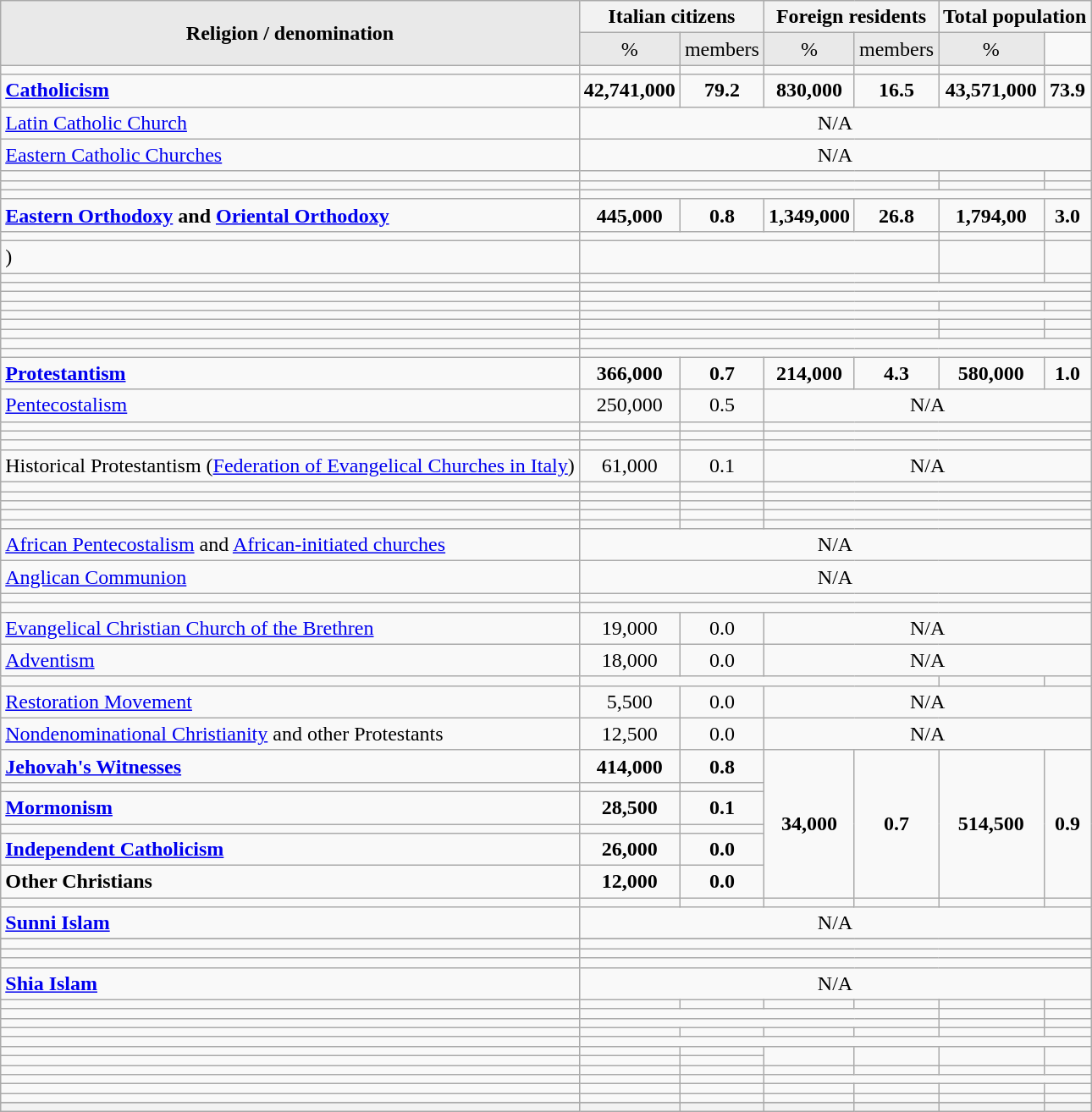<table class="wikitable sortable">
<tr>
<th style="background-color:#E9E9E9" align=left valign=center rowspan=2 valign=center>Religion / denomination</th>
<th colspan="2" align=center valign=center>Italian citizens</th>
<th colspan="2" align=center valign=center>Foreign residents</th>
<th colspan="2" align=center valign=center>Total population</th>
</tr>
<tr bgcolor="#E9E9E9">
<td align="center" valign="center">%</td>
<td align="center" valign="center">members</td>
<td align="center" valign="center">%</td>
<td align="center" valign="center">members</td>
<td align="center" valign="center">%</td>
</tr>
<tr>
<td align=left valign=center></td>
<td align=center></td>
<td align=center></td>
<td align=center></td>
<td align=center></td>
<td align=center></td>
<td align=center></td>
</tr>
<tr>
<td align=left valign=center><strong><a href='#'>Catholicism</a></strong></td>
<td align=center><strong>42,741,000</strong></td>
<td align=center><strong>79.2</strong></td>
<td align=center><strong>830,000</strong></td>
<td align=center><strong>16.5</strong></td>
<td align=center><strong>43,571,000</strong></td>
<td align=center><strong>73.9</strong></td>
</tr>
<tr>
<td align=left><a href='#'>Latin Catholic Church</a></td>
<td align=center colspan=6>N/A</td>
</tr>
<tr>
<td align=left><a href='#'>Eastern Catholic Churches</a></td>
<td align=center colspan=6>N/A</td>
</tr>
<tr>
<td align=left></td>
<td align=center colspan=4></td>
<td align=center></td>
<td align=center></td>
</tr>
<tr>
<td align=left></td>
<td align=center colspan=4></td>
<td align=center></td>
<td align=center></td>
</tr>
<tr>
<td align=left></td>
<td align=center colspan=6></td>
</tr>
<tr>
<td align=left><strong><a href='#'>Eastern Orthodoxy</a> and <a href='#'>Oriental Orthodoxy</a></strong></td>
<td align=center><strong>445,000</strong></td>
<td align=center><strong>0.8</strong></td>
<td align=center><strong>1,349,000</strong></td>
<td align=center><strong>26.8</strong></td>
<td align=center><strong>1,794,00</strong></td>
<td align=center><strong>3.0</strong></td>
</tr>
<tr>
<td align=left></td>
<td align=center colspan=4></td>
<td align=center></td>
<td align=center></td>
</tr>
<tr>
<td align=left>)</td>
<td align=center colspan=4></td>
<td align=center></td>
<td align=center></td>
</tr>
<tr>
<td align=left></td>
<td align=center colspan=4></td>
<td align=center></td>
<td align=center></td>
</tr>
<tr>
<td align=left></td>
<td align=center colspan=6></td>
</tr>
<tr>
<td align=left></td>
<td align=center colspan=6></td>
</tr>
<tr>
<td align=left></td>
<td align=center colspan=4></td>
<td align=center></td>
<td align=center></td>
</tr>
<tr>
<td align=left></td>
<td align=center colspan=6></td>
</tr>
<tr>
<td align=left></td>
<td align=center colspan=4></td>
<td align=center></td>
<td align=center></td>
</tr>
<tr>
<td align=left></td>
<td align=center colspan=4></td>
<td align=center></td>
<td align=center></td>
</tr>
<tr>
<td align=left></td>
<td align=center colspan=6></td>
</tr>
<tr>
<td align=left></td>
<td align=center colspan=6></td>
</tr>
<tr>
<td align=left><strong><a href='#'>Protestantism</a></strong></td>
<td align=center><strong>366,000</strong></td>
<td align=center><strong>0.7</strong></td>
<td align=center><strong>214,000</strong></td>
<td align=center><strong>4.3</strong></td>
<td align=center><strong>580,000</strong></td>
<td align=center><strong>1.0</strong></td>
</tr>
<tr>
<td align=left><a href='#'>Pentecostalism</a></td>
<td align=center>250,000</td>
<td align=center>0.5</td>
<td align=center colspan=4>N/A</td>
</tr>
<tr>
<td align=left></td>
<td align=center></td>
<td align=center></td>
<td align=center colspan=4></td>
</tr>
<tr>
<td align=left></td>
<td align=center></td>
<td align=center></td>
<td align=center colspan=4></td>
</tr>
<tr>
<td align=left></td>
<td align=center></td>
<td align=center></td>
<td align=center colspan=4></td>
</tr>
<tr>
<td align=left>Historical Protestantism (<a href='#'>Federation of Evangelical Churches in Italy</a>)</td>
<td align=center>61,000</td>
<td align=center>0.1</td>
<td align=center colspan=4>N/A</td>
</tr>
<tr>
<td align=left></td>
<td align=center></td>
<td align=center></td>
<td align=center colspan=4></td>
</tr>
<tr>
<td align=left></td>
<td align=center></td>
<td align=center></td>
<td align=center colspan=4></td>
</tr>
<tr>
<td align=left></td>
<td align=center></td>
<td align=center></td>
<td align=center colspan=4></td>
</tr>
<tr>
<td align=left></td>
<td align=center></td>
<td align=center></td>
<td align=center colspan=4></td>
</tr>
<tr>
<td align=left></td>
<td align=center></td>
<td align=center></td>
<td align=center colspan=4></td>
</tr>
<tr>
<td align=left><a href='#'>African Pentecostalism</a> and <a href='#'>African-initiated churches</a></td>
<td align=center colspan=6>N/A</td>
</tr>
<tr>
<td align=left><a href='#'>Anglican Communion</a></td>
<td align=center colspan=6>N/A</td>
</tr>
<tr>
<td align=left></td>
<td align=center colspan=6></td>
</tr>
<tr>
<td align=left></td>
<td align=center colspan=6></td>
</tr>
<tr>
<td align=left><a href='#'>Evangelical Christian Church of the Brethren</a></td>
<td align=center>19,000</td>
<td align=center>0.0</td>
<td align=center colspan=4>N/A</td>
</tr>
<tr>
<td align=left><a href='#'>Adventism</a></td>
<td align=center>18,000</td>
<td align=center>0.0</td>
<td align=center colspan=4>N/A</td>
</tr>
<tr>
<td align=left></td>
<td align=center colspan=4></td>
<td align=center></td>
<td align=center></td>
</tr>
<tr>
<td align=left><a href='#'>Restoration Movement</a></td>
<td align=center>5,500</td>
<td align=center>0.0</td>
<td align=center colspan=4>N/A</td>
</tr>
<tr>
<td align=left><a href='#'>Nondenominational Christianity</a> and other Protestants</td>
<td align=center>12,500</td>
<td align=center>0.0</td>
<td align=center colspan=4>N/A</td>
</tr>
<tr>
<td align=left><strong><a href='#'>Jehovah's Witnesses</a></strong></td>
<td align=center><strong>414,000</strong></td>
<td align=center><strong>0.8</strong></td>
<td align=center rowspan=6><strong>34,000</strong></td>
<td align=center rowspan=6><strong>0.7</strong></td>
<td align=center rowspan=6><strong>514,500</strong></td>
<td align=center rowspan=6><strong>0.9</strong></td>
</tr>
<tr>
<td align=left></td>
<td align=center></td>
<td align=center></td>
</tr>
<tr>
<td align=left><strong><a href='#'>Mormonism</a></strong></td>
<td align=center><strong>28,500</strong></td>
<td align=center><strong>0.1</strong></td>
</tr>
<tr>
<td align=left></td>
<td align=center></td>
<td></td>
</tr>
<tr>
<td align=left><strong><a href='#'>Independent Catholicism</a></strong></td>
<td align=center><strong>26,000</strong></td>
<td align=center><strong>0.0</strong></td>
</tr>
<tr>
<td align=left><strong>Other Christians</strong></td>
<td align=center><strong>12,000</strong></td>
<td align=center><strong>0.0</strong></td>
</tr>
<tr>
<td align=left></td>
<td align=center></td>
<td align=center></td>
<td align=center></td>
<td align=center></td>
<td align=center></td>
<td align=center></td>
</tr>
<tr>
<td align=left><strong><a href='#'>Sunni Islam</a></strong></td>
<td align=center colspan=6>N/A</td>
</tr>
<tr>
</tr>
<tr>
<td align=left></td>
<td align=center colspan=6></td>
</tr>
<tr>
<td align=left></td>
<td align=center colspan=6></td>
</tr>
<tr>
<td align=left></td>
<td align=center colspan=6></td>
</tr>
<tr>
<td align=left><strong><a href='#'>Shia Islam</a></strong></td>
<td align=center colspan=6>N/A</td>
</tr>
<tr>
<td align=left></td>
<td align=center></td>
<td align=center></td>
<td align=center></td>
<td align=center></td>
<td align=center></td>
<td align=center></td>
</tr>
<tr>
<td align=left></td>
<td align=center colspan=4></td>
<td align=center></td>
<td align=center></td>
</tr>
<tr>
<td align=left></td>
<td align=center colspan=4></td>
<td align=center></td>
<td align=center></td>
</tr>
<tr>
<td align=left></td>
<td align=center></td>
<td align=center></td>
<td align=center></td>
<td align=center></td>
<td align=center></td>
<td align=center></td>
</tr>
<tr>
<td align=left></td>
<td align=center colspan=6></td>
</tr>
<tr>
<td align=left></td>
<td align=center></td>
<td align=center></td>
<td align=center rowspan=2></td>
<td align=center rowspan=2></td>
<td align=center rowspan=2></td>
<td align=center rowspan=2></td>
</tr>
<tr>
<td align=left></td>
<td align=center></td>
<td align=center></td>
</tr>
<tr>
<td align=left></td>
<td align=center></td>
<td align=center></td>
<td align=center></td>
<td align=center></td>
<td align=center></td>
<td align=center></td>
</tr>
<tr>
<td align=left></td>
<td align=center></td>
<td align=center></td>
<td align=center colspan=4></td>
</tr>
<tr>
<td align=left></td>
<td align=center></td>
<td align=center></td>
<td align=center></td>
<td align=center></td>
<td align=center></td>
<td align=center></td>
</tr>
<tr>
<td align=left></td>
<td align=center></td>
<td align=center></td>
<td align=center></td>
<td align=center></td>
<td align=center></td>
<td align=center></td>
</tr>
<tr>
</tr>
<tr bgcolor="#E9E9E9">
<th rowspan="1" align=left></th>
<th rowspan="1" align=center></th>
<th rowspan="1" align=center></th>
<th rowspan="1" align=center></th>
<th rowspan="1" align=center></th>
<th rowspan="1" align=center></th>
<th rowspan="1" align=center></th>
</tr>
</table>
